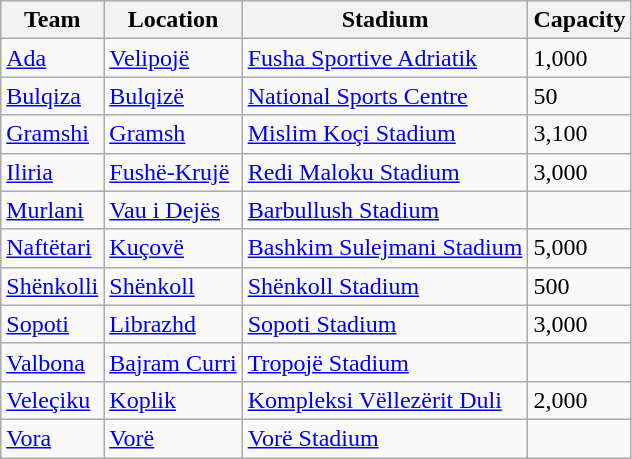<table class="wikitable sortable">
<tr>
<th>Team</th>
<th>Location</th>
<th>Stadium</th>
<th>Capacity</th>
</tr>
<tr>
<td><a href='#'>Ada</a></td>
<td><a href='#'>Velipojë</a></td>
<td><a href='#'>Fusha Sportive Adriatik</a></td>
<td>1,000</td>
</tr>
<tr>
<td><a href='#'>Bulqiza</a></td>
<td><a href='#'>Bulqizë</a></td>
<td><a href='#'>National Sports Centre</a></td>
<td>50</td>
</tr>
<tr>
<td><a href='#'>Gramshi</a></td>
<td><a href='#'>Gramsh</a></td>
<td><a href='#'>Mislim Koçi Stadium</a></td>
<td>3,100</td>
</tr>
<tr>
<td><a href='#'>Iliria</a></td>
<td><a href='#'>Fushë-Krujë</a></td>
<td><a href='#'>Redi Maloku Stadium</a></td>
<td>3,000</td>
</tr>
<tr>
<td><a href='#'>Murlani</a></td>
<td><a href='#'>Vau i Dejës</a></td>
<td><a href='#'>Barbullush Stadium</a></td>
<td></td>
</tr>
<tr>
<td><a href='#'>Naftëtari</a></td>
<td><a href='#'>Kuçovë</a></td>
<td><a href='#'>Bashkim Sulejmani Stadium</a></td>
<td>5,000</td>
</tr>
<tr>
<td><a href='#'>Shënkolli</a></td>
<td><a href='#'>Shënkoll</a></td>
<td><a href='#'>Shënkoll Stadium</a></td>
<td>500</td>
</tr>
<tr>
<td><a href='#'>Sopoti</a></td>
<td><a href='#'>Librazhd</a></td>
<td><a href='#'>Sopoti Stadium</a></td>
<td>3,000</td>
</tr>
<tr>
<td><a href='#'>Valbona</a></td>
<td><a href='#'>Bajram Curri</a></td>
<td><a href='#'>Tropojë Stadium</a></td>
<td></td>
</tr>
<tr>
<td><a href='#'>Veleçiku</a></td>
<td><a href='#'>Koplik</a></td>
<td><a href='#'>Kompleksi Vëllezërit Duli</a></td>
<td>2,000</td>
</tr>
<tr>
<td><a href='#'>Vora</a></td>
<td><a href='#'>Vorë</a></td>
<td><a href='#'>Vorë Stadium</a></td>
<td></td>
</tr>
</table>
